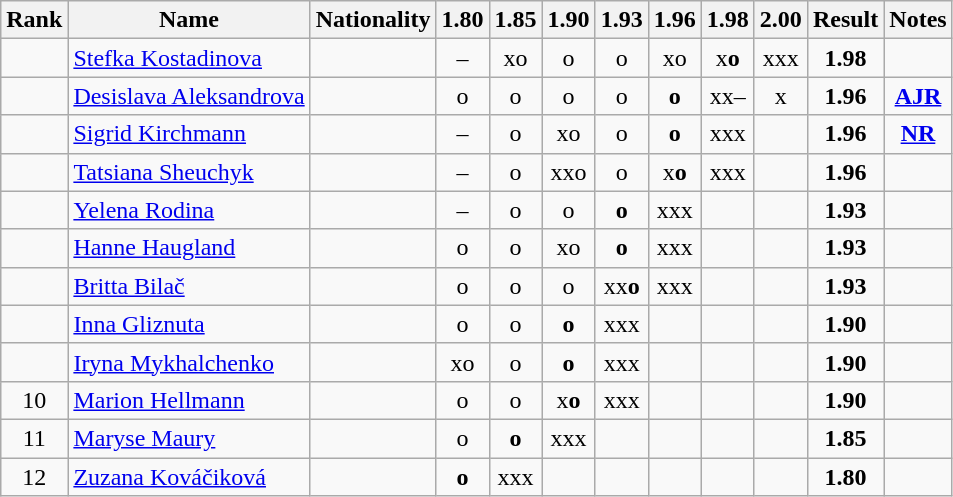<table class="wikitable sortable" style="text-align:center">
<tr>
<th>Rank</th>
<th>Name</th>
<th>Nationality</th>
<th>1.80</th>
<th>1.85</th>
<th>1.90</th>
<th>1.93</th>
<th>1.96</th>
<th>1.98</th>
<th>2.00</th>
<th>Result</th>
<th>Notes</th>
</tr>
<tr>
<td></td>
<td align="left"><a href='#'>Stefka Kostadinova</a></td>
<td align=left></td>
<td>–</td>
<td>xo</td>
<td>o</td>
<td>o</td>
<td>xo</td>
<td>x<strong>o</strong></td>
<td>xxx</td>
<td><strong>1.98</strong></td>
<td></td>
</tr>
<tr>
<td></td>
<td align="left"><a href='#'>Desislava Aleksandrova</a></td>
<td align=left></td>
<td>o</td>
<td>o</td>
<td>o</td>
<td>o</td>
<td><strong>o</strong></td>
<td>xx–</td>
<td>x</td>
<td><strong>1.96</strong></td>
<td><strong><a href='#'>AJR</a></strong></td>
</tr>
<tr>
<td></td>
<td align="left"><a href='#'>Sigrid Kirchmann</a></td>
<td align=left></td>
<td>–</td>
<td>o</td>
<td>xo</td>
<td>o</td>
<td><strong>o</strong></td>
<td>xxx</td>
<td></td>
<td><strong>1.96</strong></td>
<td><strong><a href='#'>NR</a></strong></td>
</tr>
<tr>
<td></td>
<td align="left"><a href='#'>Tatsiana Sheuchyk</a></td>
<td align=left></td>
<td>–</td>
<td>o</td>
<td>xxo</td>
<td>o</td>
<td>x<strong>o</strong></td>
<td>xxx</td>
<td></td>
<td><strong>1.96</strong></td>
<td></td>
</tr>
<tr>
<td></td>
<td align="left"><a href='#'>Yelena Rodina</a></td>
<td align=left></td>
<td>–</td>
<td>o</td>
<td>o</td>
<td><strong>o</strong></td>
<td>xxx</td>
<td></td>
<td></td>
<td><strong>1.93</strong></td>
<td></td>
</tr>
<tr>
<td></td>
<td align="left"><a href='#'>Hanne Haugland</a></td>
<td align=left></td>
<td>o</td>
<td>o</td>
<td>xo</td>
<td><strong>o</strong></td>
<td>xxx</td>
<td></td>
<td></td>
<td><strong>1.93</strong></td>
<td></td>
</tr>
<tr>
<td></td>
<td align="left"><a href='#'>Britta Bilač</a></td>
<td align=left></td>
<td>o</td>
<td>o</td>
<td>o</td>
<td>xx<strong>o</strong></td>
<td>xxx</td>
<td></td>
<td></td>
<td><strong>1.93</strong></td>
<td></td>
</tr>
<tr>
<td></td>
<td align="left"><a href='#'>Inna Gliznuta</a></td>
<td align=left></td>
<td>o</td>
<td>o</td>
<td><strong>o</strong></td>
<td>xxx</td>
<td></td>
<td></td>
<td></td>
<td><strong>1.90</strong></td>
<td></td>
</tr>
<tr>
<td></td>
<td align="left"><a href='#'>Iryna Mykhalchenko</a></td>
<td align=left></td>
<td>xo</td>
<td>o</td>
<td><strong>o</strong></td>
<td>xxx</td>
<td></td>
<td></td>
<td></td>
<td><strong>1.90</strong></td>
<td></td>
</tr>
<tr>
<td>10</td>
<td align="left"><a href='#'>Marion Hellmann</a></td>
<td align=left></td>
<td>o</td>
<td>o</td>
<td>x<strong>o</strong></td>
<td>xxx</td>
<td></td>
<td></td>
<td></td>
<td><strong>1.90</strong></td>
<td></td>
</tr>
<tr>
<td>11</td>
<td align="left"><a href='#'>Maryse Maury</a></td>
<td align=left></td>
<td>o</td>
<td><strong>o</strong></td>
<td>xxx</td>
<td></td>
<td></td>
<td></td>
<td></td>
<td><strong>1.85</strong></td>
<td></td>
</tr>
<tr>
<td>12</td>
<td align="left"><a href='#'>Zuzana Kováčiková</a></td>
<td align=left></td>
<td><strong>o</strong></td>
<td>xxx</td>
<td></td>
<td></td>
<td></td>
<td></td>
<td></td>
<td><strong>1.80</strong></td>
<td></td>
</tr>
</table>
